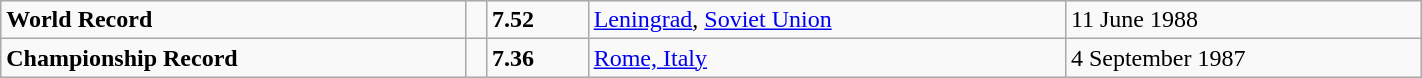<table class="wikitable" width=75%>
<tr>
<td><strong>World Record</strong></td>
<td></td>
<td><strong>7.52</strong></td>
<td><a href='#'>Leningrad</a>, <a href='#'>Soviet Union</a></td>
<td>11 June 1988</td>
</tr>
<tr>
<td><strong>Championship Record</strong></td>
<td></td>
<td><strong>7.36</strong></td>
<td><a href='#'>Rome, Italy</a></td>
<td>4 September 1987</td>
</tr>
</table>
